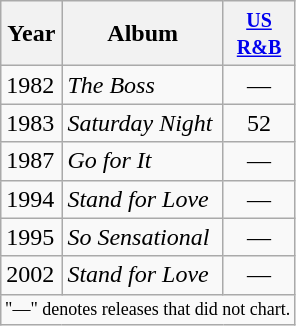<table class="wikitable">
<tr>
<th>Year</th>
<th>Album</th>
<th style="width:40px;"><small><a href='#'>US R&B</a></small><br></th>
</tr>
<tr>
<td>1982</td>
<td><em>The Boss</em></td>
<td align=center>—</td>
</tr>
<tr>
<td>1983</td>
<td><em>Saturday Night</em></td>
<td align=center>52</td>
</tr>
<tr>
<td>1987</td>
<td><em>Go for It</em></td>
<td align=center>—</td>
</tr>
<tr>
<td>1994</td>
<td><em>Stand for Love</em></td>
<td align=center>—</td>
</tr>
<tr>
<td>1995</td>
<td><em>So Sensational</em></td>
<td align=center>—</td>
</tr>
<tr>
<td>2002</td>
<td><em>Stand for Love</em></td>
<td align=center>—</td>
</tr>
<tr>
<td colspan="4" style="text-align:center; font-size:9pt;">"—" denotes releases that did not chart.</td>
</tr>
</table>
